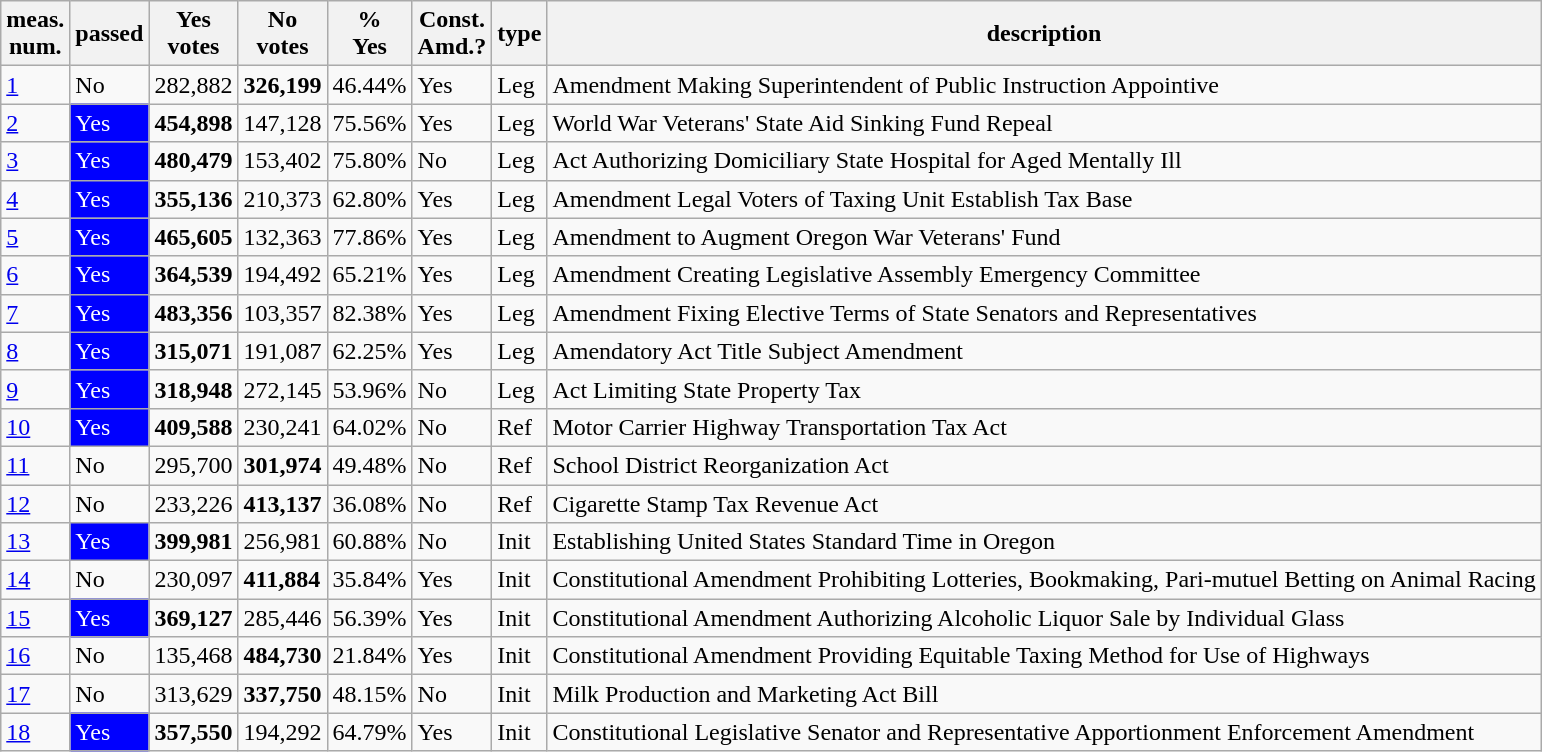<table class="wikitable sortable">
<tr>
<th>meas.<br>num.</th>
<th>passed</th>
<th>Yes<br>votes</th>
<th>No<br>votes</th>
<th>%<br>Yes</th>
<th>Const.<br>Amd.?</th>
<th>type</th>
<th>description</th>
</tr>
<tr>
<td><a href='#'>1</a></td>
<td>No</td>
<td>282,882</td>
<td><strong>326,199</strong></td>
<td>46.44%</td>
<td>Yes</td>
<td>Leg</td>
<td>Amendment Making Superintendent of Public Instruction Appointive</td>
</tr>
<tr>
<td><a href='#'>2</a></td>
<td style="background:blue;color:white">Yes</td>
<td><strong>454,898</strong></td>
<td>147,128</td>
<td>75.56%</td>
<td>Yes</td>
<td>Leg</td>
<td>World War Veterans' State Aid Sinking Fund Repeal</td>
</tr>
<tr>
<td><a href='#'>3</a></td>
<td style="background:blue;color:white">Yes</td>
<td><strong>480,479</strong></td>
<td>153,402</td>
<td>75.80%</td>
<td>No</td>
<td>Leg</td>
<td>Act Authorizing Domiciliary State Hospital for Aged Mentally Ill</td>
</tr>
<tr>
<td><a href='#'>4</a></td>
<td style="background:blue;color:white">Yes</td>
<td><strong>355,136</strong></td>
<td>210,373</td>
<td>62.80%</td>
<td>Yes</td>
<td>Leg</td>
<td>Amendment Legal Voters of Taxing Unit Establish Tax Base</td>
</tr>
<tr>
<td><a href='#'>5</a></td>
<td style="background:blue;color:white">Yes</td>
<td><strong>465,605</strong></td>
<td>132,363</td>
<td>77.86%</td>
<td>Yes</td>
<td>Leg</td>
<td>Amendment to Augment Oregon War Veterans' Fund</td>
</tr>
<tr>
<td><a href='#'>6</a></td>
<td style="background:blue;color:white">Yes</td>
<td><strong>364,539</strong></td>
<td>194,492</td>
<td>65.21%</td>
<td>Yes</td>
<td>Leg</td>
<td>Amendment Creating Legislative Assembly Emergency Committee</td>
</tr>
<tr>
<td><a href='#'>7</a></td>
<td style="background:blue;color:white">Yes</td>
<td><strong>483,356</strong></td>
<td>103,357</td>
<td>82.38%</td>
<td>Yes</td>
<td>Leg</td>
<td>Amendment Fixing Elective Terms of State Senators and Representatives</td>
</tr>
<tr>
<td><a href='#'>8</a></td>
<td style="background:blue;color:white">Yes</td>
<td><strong>315,071</strong></td>
<td>191,087</td>
<td>62.25%</td>
<td>Yes</td>
<td>Leg</td>
<td>Amendatory Act Title Subject Amendment</td>
</tr>
<tr>
<td><a href='#'>9</a></td>
<td style="background:blue;color:white">Yes</td>
<td><strong>318,948</strong></td>
<td>272,145</td>
<td>53.96%</td>
<td>No</td>
<td>Leg</td>
<td>Act Limiting State Property Tax</td>
</tr>
<tr>
<td><a href='#'>10</a></td>
<td style="background:blue;color:white">Yes</td>
<td><strong>409,588</strong></td>
<td>230,241</td>
<td>64.02%</td>
<td>No</td>
<td>Ref</td>
<td>Motor Carrier Highway Transportation Tax Act</td>
</tr>
<tr>
<td><a href='#'>11</a></td>
<td>No</td>
<td>295,700</td>
<td><strong>301,974</strong></td>
<td>49.48%</td>
<td>No</td>
<td>Ref</td>
<td>School District Reorganization Act</td>
</tr>
<tr>
<td><a href='#'>12</a></td>
<td>No</td>
<td>233,226</td>
<td><strong>413,137</strong></td>
<td>36.08%</td>
<td>No</td>
<td>Ref</td>
<td>Cigarette Stamp Tax Revenue Act</td>
</tr>
<tr>
<td><a href='#'>13</a></td>
<td style="background:blue;color:white">Yes</td>
<td><strong>399,981</strong></td>
<td>256,981</td>
<td>60.88%</td>
<td>No</td>
<td>Init</td>
<td>Establishing United States Standard Time in Oregon</td>
</tr>
<tr>
<td><a href='#'>14</a></td>
<td>No</td>
<td>230,097</td>
<td><strong>411,884</strong></td>
<td>35.84%</td>
<td>Yes</td>
<td>Init</td>
<td>Constitutional Amendment Prohibiting Lotteries, Bookmaking, Pari-mutuel Betting on Animal Racing</td>
</tr>
<tr>
<td><a href='#'>15</a></td>
<td style="background:blue;color:white">Yes</td>
<td><strong>369,127</strong></td>
<td>285,446</td>
<td>56.39%</td>
<td>Yes</td>
<td>Init</td>
<td>Constitutional Amendment Authorizing Alcoholic Liquor Sale by Individual Glass</td>
</tr>
<tr>
<td><a href='#'>16</a></td>
<td>No</td>
<td>135,468</td>
<td><strong>484,730</strong></td>
<td>21.84%</td>
<td>Yes</td>
<td>Init</td>
<td>Constitutional Amendment Providing Equitable Taxing Method for Use of Highways</td>
</tr>
<tr>
<td><a href='#'>17</a></td>
<td>No</td>
<td>313,629</td>
<td><strong>337,750</strong></td>
<td>48.15%</td>
<td>No</td>
<td>Init</td>
<td>Milk Production and Marketing Act Bill</td>
</tr>
<tr>
<td><a href='#'>18</a></td>
<td style="background:blue;color:white">Yes</td>
<td><strong>357,550</strong></td>
<td>194,292</td>
<td>64.79%</td>
<td>Yes</td>
<td>Init</td>
<td>Constitutional Legislative Senator and Representative Apportionment Enforcement Amendment</td>
</tr>
</table>
